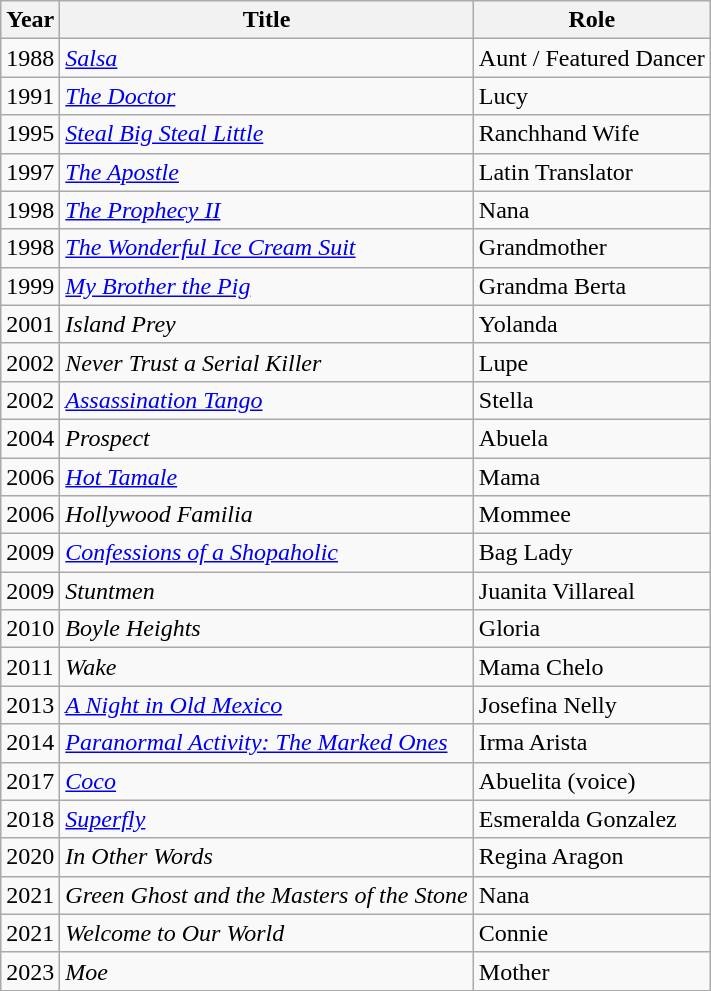<table class="wikitable sortable">
<tr>
<th>Year</th>
<th>Title</th>
<th>Role</th>
</tr>
<tr>
<td>1988</td>
<td><a href='#'><em>Salsa</em></a></td>
<td>Aunt / Featured Dancer</td>
</tr>
<tr>
<td>1991</td>
<td><a href='#'><em>The Doctor</em></a></td>
<td>Lucy</td>
</tr>
<tr>
<td>1995</td>
<td><em><a href='#'>Steal Big Steal Little</a></em></td>
<td>Ranchhand Wife</td>
</tr>
<tr>
<td>1997</td>
<td><em><a href='#'>The Apostle</a></em></td>
<td>Latin Translator</td>
</tr>
<tr>
<td>1998</td>
<td><em><a href='#'>The Prophecy II</a></em></td>
<td>Nana</td>
</tr>
<tr>
<td>1998</td>
<td><em><a href='#'>The Wonderful Ice Cream Suit</a></em></td>
<td>Grandmother</td>
</tr>
<tr>
<td>1999</td>
<td><em><a href='#'>My Brother the Pig</a></em></td>
<td>Grandma Berta</td>
</tr>
<tr>
<td>2001</td>
<td><em>Island Prey</em></td>
<td>Yolanda</td>
</tr>
<tr>
<td>2002</td>
<td><em>Never Trust a Serial Killer</em></td>
<td>Lupe</td>
</tr>
<tr>
<td>2002</td>
<td><em><a href='#'>Assassination Tango</a></em></td>
<td>Stella</td>
</tr>
<tr>
<td>2004</td>
<td><em>Prospect</em></td>
<td>Abuela</td>
</tr>
<tr>
<td>2006</td>
<td><em><a href='#'>Hot Tamale</a></em></td>
<td>Mama</td>
</tr>
<tr>
<td>2006</td>
<td><em>Hollywood Familia</em></td>
<td>Mommee</td>
</tr>
<tr>
<td>2009</td>
<td><a href='#'><em>Confessions of a Shopaholic</em></a></td>
<td>Bag Lady</td>
</tr>
<tr>
<td>2009</td>
<td><em>Stuntmen</em></td>
<td>Juanita Villareal</td>
</tr>
<tr>
<td>2010</td>
<td><em>Boyle Heights</em></td>
<td>Gloria</td>
</tr>
<tr>
<td>2011</td>
<td><em>Wake</em></td>
<td>Mama Chelo</td>
</tr>
<tr>
<td>2013</td>
<td><em><a href='#'>A Night in Old Mexico</a></em></td>
<td>Josefina Nelly</td>
</tr>
<tr>
<td>2014</td>
<td><em><a href='#'>Paranormal Activity: The Marked Ones</a></em></td>
<td>Irma Arista</td>
</tr>
<tr>
<td>2017</td>
<td><a href='#'><em>Coco</em></a></td>
<td>Abuelita (voice)</td>
</tr>
<tr>
<td>2018</td>
<td><a href='#'><em>Superfly</em></a></td>
<td>Esmeralda Gonzalez</td>
</tr>
<tr>
<td>2020</td>
<td><em>In Other Words</em></td>
<td>Regina Aragon</td>
</tr>
<tr>
<td>2021</td>
<td><em>Green Ghost and the Masters of the Stone</em></td>
<td>Nana</td>
</tr>
<tr>
<td>2021</td>
<td><em>Welcome to Our World</em></td>
<td>Connie</td>
</tr>
<tr>
<td>2023</td>
<td><em>Moe</em></td>
<td>Mother</td>
</tr>
</table>
